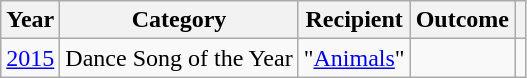<table class="wikitable plainrowheaders sortable">
<tr>
<th scope="col">Year</th>
<th scope="col">Category</th>
<th scope="col">Recipient</th>
<th scope="col">Outcome</th>
<th scope="col" class="unsortable"></th>
</tr>
<tr>
<td><a href='#'>2015</a></td>
<td>Dance Song of the Year</td>
<td>"<a href='#'>Animals</a>"</td>
<td></td>
<td></td>
</tr>
</table>
